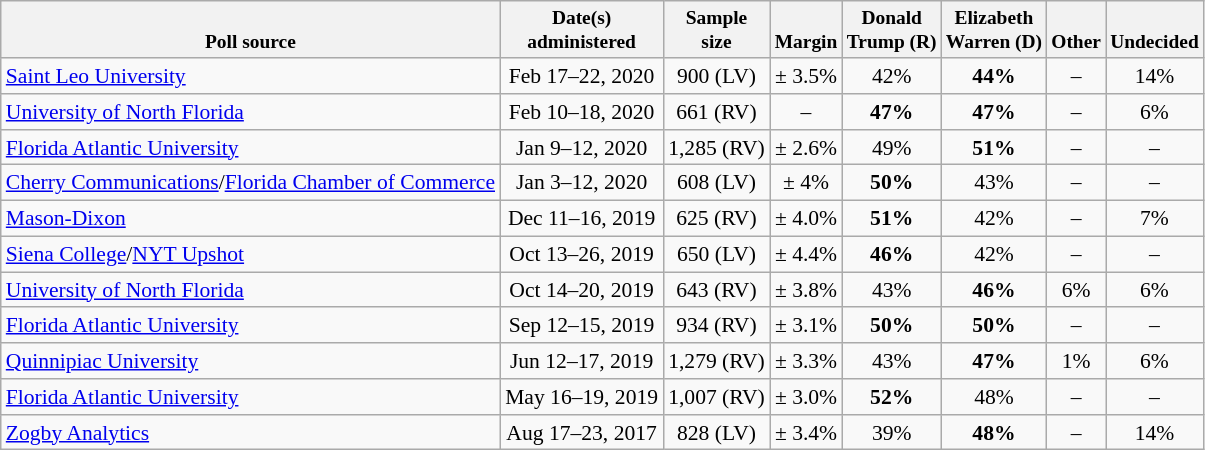<table class="wikitable" style="font-size:90%;text-align:center;">
<tr valign=bottom style="font-size:90%;">
<th>Poll source</th>
<th>Date(s)<br>administered</th>
<th>Sample<br>size</th>
<th>Margin<br></th>
<th>Donald<br>Trump (R)</th>
<th>Elizabeth<br>Warren (D)</th>
<th>Other</th>
<th>Undecided</th>
</tr>
<tr>
<td style="text-align:left;"><a href='#'>Saint Leo University</a></td>
<td>Feb 17–22, 2020</td>
<td>900 (LV)</td>
<td>± 3.5%</td>
<td>42%</td>
<td><strong>44%</strong></td>
<td>–</td>
<td>14%</td>
</tr>
<tr>
<td style="text-align:left;"><a href='#'>University of North Florida</a></td>
<td>Feb 10–18, 2020</td>
<td>661 (RV)</td>
<td>–</td>
<td><strong>47%</strong></td>
<td><strong>47%</strong></td>
<td>–</td>
<td>6%</td>
</tr>
<tr>
<td style="text-align:left;"><a href='#'>Florida Atlantic University</a></td>
<td>Jan 9–12, 2020</td>
<td>1,285 (RV)</td>
<td>± 2.6%</td>
<td>49%</td>
<td><strong>51%</strong></td>
<td>–</td>
<td>–</td>
</tr>
<tr>
<td style="text-align:left;"><a href='#'>Cherry Communications</a>/<a href='#'>Florida Chamber of Commerce</a></td>
<td>Jan 3–12, 2020</td>
<td>608 (LV)</td>
<td>± 4%</td>
<td><strong>50%</strong></td>
<td>43%</td>
<td>–</td>
<td>–</td>
</tr>
<tr>
<td style="text-align:left;"><a href='#'>Mason-Dixon</a></td>
<td>Dec 11–16, 2019</td>
<td>625 (RV)</td>
<td>± 4.0%</td>
<td><strong>51%</strong></td>
<td>42%</td>
<td>–</td>
<td>7%</td>
</tr>
<tr>
<td style="text-align:left;"><a href='#'>Siena College</a>/<a href='#'>NYT Upshot</a></td>
<td>Oct 13–26, 2019</td>
<td>650 (LV)</td>
<td>± 4.4%</td>
<td><strong>46%</strong></td>
<td>42%</td>
<td>–</td>
<td>–</td>
</tr>
<tr>
<td style="text-align:left;"><a href='#'>University of North Florida</a></td>
<td>Oct 14–20, 2019</td>
<td>643 (RV)</td>
<td>± 3.8%</td>
<td>43%</td>
<td><strong>46%</strong></td>
<td>6%</td>
<td>6%</td>
</tr>
<tr>
<td style="text-align:left;"><a href='#'>Florida Atlantic University</a></td>
<td>Sep 12–15, 2019</td>
<td>934 (RV)</td>
<td>± 3.1%</td>
<td><strong>50%</strong></td>
<td><strong>50%</strong></td>
<td>–</td>
<td>–</td>
</tr>
<tr>
<td style="text-align:left;"><a href='#'>Quinnipiac University</a></td>
<td>Jun 12–17, 2019</td>
<td>1,279 (RV)</td>
<td>± 3.3%</td>
<td>43%</td>
<td><strong>47%</strong></td>
<td>1%</td>
<td>6%</td>
</tr>
<tr>
<td style="text-align:left;"><a href='#'>Florida Atlantic University</a></td>
<td>May 16–19, 2019</td>
<td>1,007 (RV)</td>
<td>± 3.0%</td>
<td><strong>52%</strong></td>
<td>48%</td>
<td>–</td>
<td>–</td>
</tr>
<tr>
<td style="text-align:left;"><a href='#'>Zogby Analytics</a></td>
<td>Aug 17–23, 2017</td>
<td>828 (LV)</td>
<td>± 3.4%</td>
<td>39%</td>
<td><strong>48%</strong></td>
<td>–</td>
<td>14%</td>
</tr>
</table>
